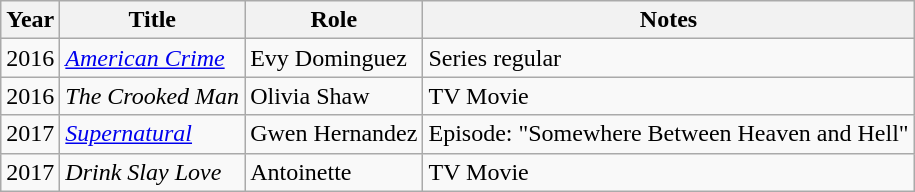<table class="wikitable sortable mw-collapsible">
<tr>
<th>Year</th>
<th>Title</th>
<th>Role</th>
<th>Notes</th>
</tr>
<tr>
<td>2016</td>
<td><em><a href='#'>American Crime</a></em></td>
<td>Evy Dominguez</td>
<td>Series regular</td>
</tr>
<tr>
<td>2016</td>
<td><em>The Crooked Man</em></td>
<td>Olivia Shaw</td>
<td>TV Movie</td>
</tr>
<tr>
<td>2017</td>
<td><em><a href='#'>Supernatural</a></em></td>
<td>Gwen Hernandez</td>
<td>Episode: "Somewhere Between Heaven and Hell"</td>
</tr>
<tr>
<td>2017</td>
<td><em>Drink Slay Love</em></td>
<td>Antoinette</td>
<td>TV Movie</td>
</tr>
</table>
